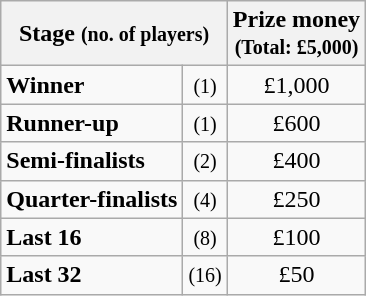<table class="wikitable">
<tr>
<th colspan=2>Stage <small>(no. of players)</small></th>
<th>Prize money<br><small>(Total: £5,000)</small></th>
</tr>
<tr>
<td><strong>Winner</strong></td>
<td align=center><small>(1)</small></td>
<td align=center>£1,000</td>
</tr>
<tr>
<td><strong>Runner-up</strong></td>
<td align=center><small>(1)</small></td>
<td align=center>£600</td>
</tr>
<tr>
<td><strong>Semi-finalists</strong></td>
<td align=center><small>(2)</small></td>
<td align=center>£400</td>
</tr>
<tr>
<td><strong>Quarter-finalists</strong></td>
<td align=center><small>(4)</small></td>
<td align=center>£250</td>
</tr>
<tr>
<td><strong>Last 16</strong></td>
<td align=center><small>(8)</small></td>
<td align=center>£100</td>
</tr>
<tr>
<td><strong>Last 32</strong></td>
<td align=center><small>(16)</small></td>
<td align=center>£50</td>
</tr>
</table>
